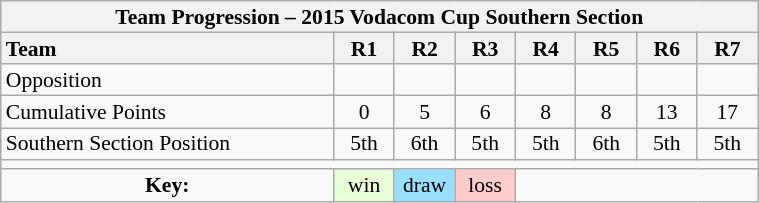<table class="wikitable collapsible" style="text-align:center; line-height:100%; width:40%; font-size:90%">
<tr>
<th colspan=100%>Team Progression – 2015 Vodacom Cup Southern Section</th>
</tr>
<tr>
<th style="text-align:left; width:44%;">Team</th>
<th style="width:8%;">R1</th>
<th style="width:8%;">R2</th>
<th style="width:8%;">R3</th>
<th style="width:8%;">R4</th>
<th style="width:8%;">R5</th>
<th style="width:8%;">R6</th>
<th style="width:8%;">R7</th>
</tr>
<tr>
<td align=left>Opposition</td>
<td></td>
<td></td>
<td></td>
<td></td>
<td></td>
<td></td>
<td></td>
</tr>
<tr>
<td align=left>Cumulative Points</td>
<td>0</td>
<td>5</td>
<td>6</td>
<td>8</td>
<td>8</td>
<td>13</td>
<td>17</td>
</tr>
<tr>
<td align=left>Southern Section Position</td>
<td>5th</td>
<td>6th</td>
<td>5th</td>
<td>5th</td>
<td>6th</td>
<td>5th</td>
<td>5th</td>
</tr>
<tr>
<td colspan="100%" style="text-align:center;"></td>
</tr>
<tr>
<td><strong>Key:</strong></td>
<td style="background:#E8FFD8;">win</td>
<td style="background:#97DEFF;">draw</td>
<td style="background:#FFCCCC;">loss</td>
<td colspan="100%"></td>
</tr>
</table>
